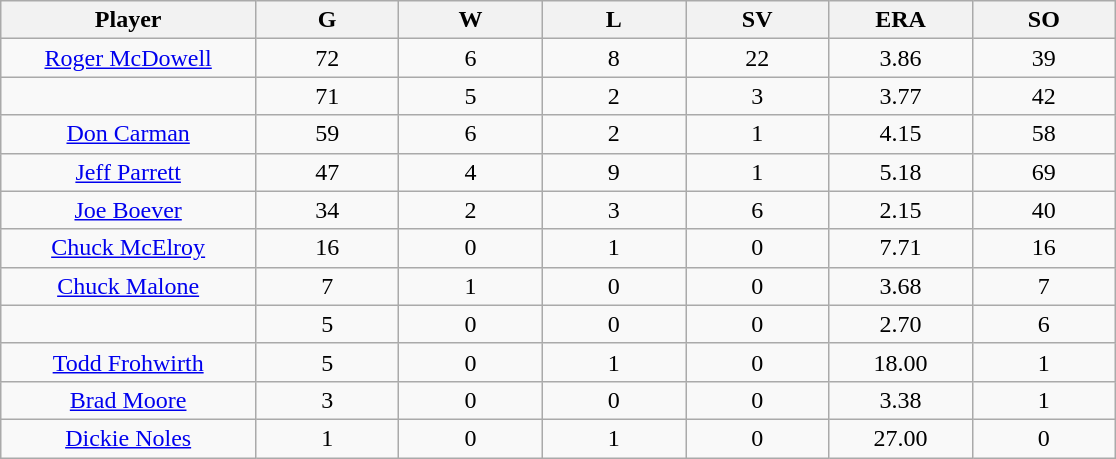<table class="wikitable sortable">
<tr>
<th bgcolor="#DDDDFF" width="16%">Player</th>
<th bgcolor="#DDDDFF" width="9%">G</th>
<th bgcolor="#DDDDFF" width="9%">W</th>
<th bgcolor="#DDDDFF" width="9%">L</th>
<th bgcolor="#DDDDFF" width="9%">SV</th>
<th bgcolor="#DDDDFF" width="9%">ERA</th>
<th bgcolor="#DDDDFF" width="9%">SO</th>
</tr>
<tr align="center">
<td><a href='#'>Roger McDowell</a></td>
<td>72</td>
<td>6</td>
<td>8</td>
<td>22</td>
<td>3.86</td>
<td>39</td>
</tr>
<tr align=center>
<td></td>
<td>71</td>
<td>5</td>
<td>2</td>
<td>3</td>
<td>3.77</td>
<td>42</td>
</tr>
<tr align="center">
<td><a href='#'>Don Carman</a></td>
<td>59</td>
<td>6</td>
<td>2</td>
<td>1</td>
<td>4.15</td>
<td>58</td>
</tr>
<tr align=center>
<td><a href='#'>Jeff Parrett</a></td>
<td>47</td>
<td>4</td>
<td>9</td>
<td>1</td>
<td>5.18</td>
<td>69</td>
</tr>
<tr align=center>
<td><a href='#'>Joe Boever</a></td>
<td>34</td>
<td>2</td>
<td>3</td>
<td>6</td>
<td>2.15</td>
<td>40</td>
</tr>
<tr align=center>
<td><a href='#'>Chuck McElroy</a></td>
<td>16</td>
<td>0</td>
<td>1</td>
<td>0</td>
<td>7.71</td>
<td>16</td>
</tr>
<tr align=center>
<td><a href='#'>Chuck Malone</a></td>
<td>7</td>
<td>1</td>
<td>0</td>
<td>0</td>
<td>3.68</td>
<td>7</td>
</tr>
<tr align=center>
<td></td>
<td>5</td>
<td>0</td>
<td>0</td>
<td>0</td>
<td>2.70</td>
<td>6</td>
</tr>
<tr align="center">
<td><a href='#'>Todd Frohwirth</a></td>
<td>5</td>
<td>0</td>
<td>1</td>
<td>0</td>
<td>18.00</td>
<td>1</td>
</tr>
<tr align=center>
<td><a href='#'>Brad Moore</a></td>
<td>3</td>
<td>0</td>
<td>0</td>
<td>0</td>
<td>3.38</td>
<td>1</td>
</tr>
<tr align=center>
<td><a href='#'>Dickie Noles</a></td>
<td>1</td>
<td>0</td>
<td>1</td>
<td>0</td>
<td>27.00</td>
<td>0</td>
</tr>
</table>
